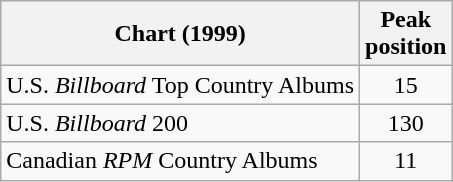<table class="wikitable">
<tr>
<th>Chart (1999)</th>
<th>Peak<br>position</th>
</tr>
<tr>
<td>U.S. <em>Billboard</em> Top Country Albums</td>
<td align="center">15</td>
</tr>
<tr>
<td>U.S. <em>Billboard</em> 200</td>
<td align="center">130</td>
</tr>
<tr>
<td>Canadian <em>RPM</em> Country Albums</td>
<td align="center">11</td>
</tr>
</table>
